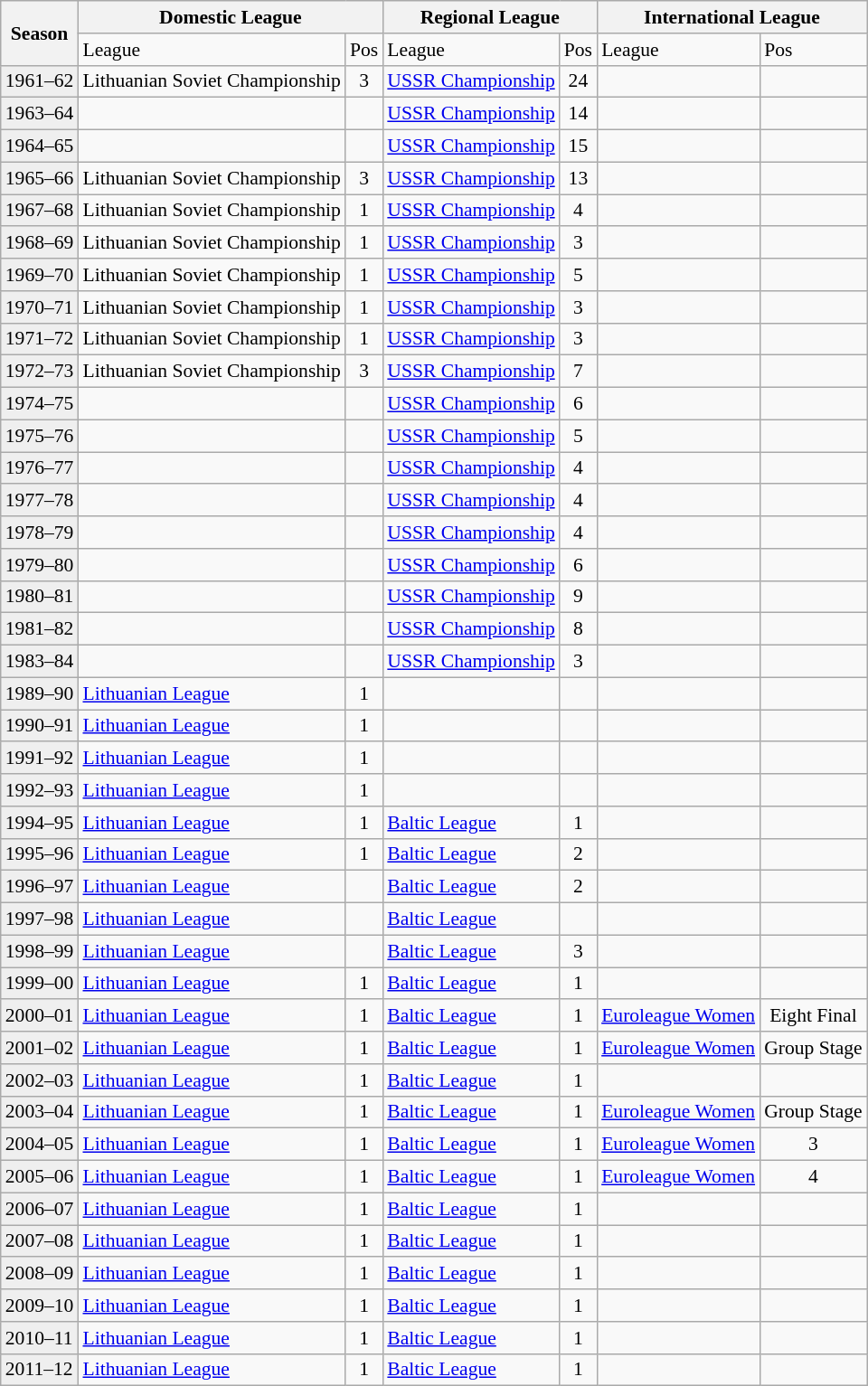<table class="wikitable" style="font-size:90%;">
<tr>
<th rowspan=2>Season</th>
<th colspan=2>Domestic League</th>
<th colspan=2>Regional League</th>
<th colspan=2>International League</th>
</tr>
<tr>
<td>League</td>
<td>Pos</td>
<td>League</td>
<td>Pos</td>
<td>League</td>
<td>Pos</td>
</tr>
<tr>
<td style="background:#efefef;">1961–62</td>
<td> Lithuanian Soviet Championship</td>
<td align="center">3</td>
<td> <a href='#'>USSR Championship</a></td>
<td align="center">24</td>
<td></td>
<td></td>
</tr>
<tr>
<td style="background:#efefef;">1963–64</td>
<td></td>
<td></td>
<td> <a href='#'>USSR Championship</a></td>
<td align="center">14</td>
<td></td>
<td></td>
</tr>
<tr>
<td style="background:#efefef;">1964–65</td>
<td></td>
<td></td>
<td> <a href='#'>USSR Championship</a></td>
<td align="center">15</td>
<td></td>
<td></td>
</tr>
<tr>
<td style="background:#efefef;">1965–66</td>
<td> Lithuanian Soviet Championship</td>
<td align="center">3</td>
<td> <a href='#'>USSR Championship</a></td>
<td align="center">13</td>
<td></td>
<td></td>
</tr>
<tr>
<td style="background:#efefef;">1967–68</td>
<td> Lithuanian Soviet Championship</td>
<td align="center">1</td>
<td> <a href='#'>USSR Championship</a></td>
<td align="center">4</td>
<td></td>
<td></td>
</tr>
<tr>
<td style="background:#efefef;">1968–69</td>
<td> Lithuanian Soviet Championship</td>
<td align="center">1</td>
<td> <a href='#'>USSR Championship</a></td>
<td align="center">3</td>
<td></td>
<td></td>
</tr>
<tr>
<td style="background:#efefef;">1969–70</td>
<td> Lithuanian Soviet Championship</td>
<td align="center">1</td>
<td> <a href='#'>USSR Championship</a></td>
<td align="center">5</td>
<td></td>
<td></td>
</tr>
<tr>
<td style="background:#efefef;">1970–71</td>
<td> Lithuanian Soviet Championship</td>
<td align="center">1</td>
<td> <a href='#'>USSR Championship</a></td>
<td align="center">3</td>
<td></td>
<td></td>
</tr>
<tr>
<td style="background:#efefef;">1971–72</td>
<td> Lithuanian Soviet Championship</td>
<td align="center">1</td>
<td> <a href='#'>USSR Championship</a></td>
<td align="center">3</td>
<td></td>
<td></td>
</tr>
<tr>
<td style="background:#efefef;">1972–73</td>
<td> Lithuanian Soviet Championship</td>
<td align="center">3</td>
<td> <a href='#'>USSR Championship</a></td>
<td align="center">7</td>
<td></td>
<td></td>
</tr>
<tr>
<td style="background:#efefef;">1974–75</td>
<td></td>
<td></td>
<td> <a href='#'>USSR Championship</a></td>
<td align="center">6</td>
<td></td>
<td></td>
</tr>
<tr>
<td style="background:#efefef;">1975–76</td>
<td></td>
<td></td>
<td> <a href='#'>USSR Championship</a></td>
<td align="center">5</td>
<td></td>
<td></td>
</tr>
<tr>
<td style="background:#efefef;">1976–77</td>
<td></td>
<td></td>
<td> <a href='#'>USSR Championship</a></td>
<td align="center">4</td>
<td></td>
<td></td>
</tr>
<tr>
<td style="background:#efefef;">1977–78</td>
<td></td>
<td></td>
<td> <a href='#'>USSR Championship</a></td>
<td align="center">4</td>
<td></td>
<td></td>
</tr>
<tr>
<td style="background:#efefef;">1978–79</td>
<td></td>
<td></td>
<td> <a href='#'>USSR Championship</a></td>
<td align="center">4</td>
<td></td>
<td></td>
</tr>
<tr>
<td style="background:#efefef;">1979–80</td>
<td></td>
<td></td>
<td> <a href='#'>USSR Championship</a></td>
<td align="center">6</td>
<td></td>
<td></td>
</tr>
<tr>
<td style="background:#efefef;">1980–81</td>
<td></td>
<td></td>
<td> <a href='#'>USSR Championship</a></td>
<td align="center">9</td>
<td></td>
<td></td>
</tr>
<tr>
<td style="background:#efefef;">1981–82</td>
<td></td>
<td></td>
<td> <a href='#'>USSR Championship</a></td>
<td align="center">8</td>
<td></td>
<td></td>
</tr>
<tr>
<td style="background:#efefef;">1983–84</td>
<td></td>
<td></td>
<td> <a href='#'>USSR Championship</a></td>
<td align="center">3</td>
<td></td>
<td></td>
</tr>
<tr>
<td style="background:#efefef;">1989–90</td>
<td> <a href='#'>Lithuanian League</a></td>
<td align="center">1</td>
<td></td>
<td></td>
<td></td>
<td></td>
</tr>
<tr>
<td style="background:#efefef;">1990–91</td>
<td> <a href='#'>Lithuanian League</a></td>
<td align="center">1</td>
<td></td>
<td></td>
<td></td>
<td></td>
</tr>
<tr>
<td style="background:#efefef;">1991–92</td>
<td> <a href='#'>Lithuanian League</a></td>
<td align="center">1</td>
<td></td>
<td></td>
<td></td>
<td></td>
</tr>
<tr>
<td style="background:#efefef;">1992–93</td>
<td> <a href='#'>Lithuanian League</a></td>
<td align="center">1</td>
<td></td>
<td></td>
<td></td>
<td></td>
</tr>
<tr>
<td style="background:#efefef;">1994–95</td>
<td> <a href='#'>Lithuanian League</a></td>
<td align="center">1</td>
<td> <a href='#'>Baltic League</a></td>
<td align="center">1</td>
<td></td>
<td></td>
</tr>
<tr>
<td style="background:#efefef;">1995–96</td>
<td> <a href='#'>Lithuanian League</a></td>
<td align="center">1</td>
<td> <a href='#'>Baltic League</a></td>
<td align="center">2</td>
<td></td>
<td></td>
</tr>
<tr>
<td style="background:#efefef;">1996–97</td>
<td> <a href='#'>Lithuanian League</a></td>
<td align="center"></td>
<td> <a href='#'>Baltic League</a></td>
<td align="center">2</td>
<td></td>
<td></td>
</tr>
<tr>
<td style="background:#efefef;">1997–98</td>
<td> <a href='#'>Lithuanian League</a></td>
<td align="center"></td>
<td> <a href='#'>Baltic League</a></td>
<td align="center"></td>
<td></td>
<td></td>
</tr>
<tr>
<td style="background:#efefef;">1998–99</td>
<td> <a href='#'>Lithuanian League</a></td>
<td align="center"></td>
<td> <a href='#'>Baltic League</a></td>
<td align="center">3</td>
<td></td>
<td></td>
</tr>
<tr>
<td style="background:#efefef;">1999–00</td>
<td> <a href='#'>Lithuanian League</a></td>
<td align="center">1</td>
<td> <a href='#'>Baltic League</a></td>
<td align="center">1</td>
<td></td>
<td></td>
</tr>
<tr>
<td style="background:#efefef;">2000–01</td>
<td> <a href='#'>Lithuanian League</a></td>
<td align="center">1</td>
<td> <a href='#'>Baltic League</a></td>
<td align="center">1</td>
<td><a href='#'>Euroleague Women</a></td>
<td align="center">Eight Final</td>
</tr>
<tr>
<td style="background:#efefef;">2001–02</td>
<td> <a href='#'>Lithuanian League</a></td>
<td align="center">1</td>
<td> <a href='#'>Baltic League</a></td>
<td align="center">1</td>
<td><a href='#'>Euroleague Women</a></td>
<td align="center">Group Stage</td>
</tr>
<tr>
<td style="background:#efefef;">2002–03</td>
<td> <a href='#'>Lithuanian League</a></td>
<td align="center">1</td>
<td> <a href='#'>Baltic League</a></td>
<td align="center">1</td>
<td></td>
<td></td>
</tr>
<tr>
<td style="background:#efefef;">2003–04</td>
<td> <a href='#'>Lithuanian League</a></td>
<td align="center">1</td>
<td> <a href='#'>Baltic League</a></td>
<td align="center">1</td>
<td><a href='#'>Euroleague Women</a></td>
<td align="center">Group Stage</td>
</tr>
<tr>
<td style="background:#efefef;">2004–05</td>
<td> <a href='#'>Lithuanian League</a></td>
<td align="center">1</td>
<td> <a href='#'>Baltic League</a></td>
<td align="center">1</td>
<td><a href='#'>Euroleague Women</a></td>
<td align="center">3</td>
</tr>
<tr>
<td style="background:#efefef;">2005–06</td>
<td> <a href='#'>Lithuanian League</a></td>
<td align="center">1</td>
<td> <a href='#'>Baltic League</a></td>
<td align="center">1</td>
<td><a href='#'>Euroleague Women</a></td>
<td align="center">4</td>
</tr>
<tr>
<td style="background:#efefef;">2006–07</td>
<td> <a href='#'>Lithuanian League</a></td>
<td align="center">1</td>
<td> <a href='#'>Baltic League</a></td>
<td align="center">1</td>
<td></td>
<td></td>
</tr>
<tr>
<td style="background:#efefef;">2007–08</td>
<td> <a href='#'>Lithuanian League</a></td>
<td align="center">1</td>
<td> <a href='#'>Baltic League</a></td>
<td align="center">1</td>
<td></td>
<td></td>
</tr>
<tr>
<td style="background:#efefef;">2008–09</td>
<td> <a href='#'>Lithuanian League</a></td>
<td align="center">1</td>
<td> <a href='#'>Baltic League</a></td>
<td align="center">1</td>
<td></td>
<td></td>
</tr>
<tr>
<td style="background:#efefef;">2009–10</td>
<td> <a href='#'>Lithuanian League</a></td>
<td align="center">1</td>
<td> <a href='#'>Baltic League</a></td>
<td align="center">1</td>
<td></td>
<td></td>
</tr>
<tr>
<td style="background:#efefef;">2010–11</td>
<td> <a href='#'>Lithuanian League</a></td>
<td align="center">1</td>
<td> <a href='#'>Baltic League</a></td>
<td align="center">1</td>
<td></td>
<td></td>
</tr>
<tr>
<td style="background:#efefef;">2011–12</td>
<td> <a href='#'>Lithuanian League</a></td>
<td align="center">1</td>
<td> <a href='#'>Baltic League</a></td>
<td align="center">1</td>
<td></td>
<td></td>
</tr>
</table>
